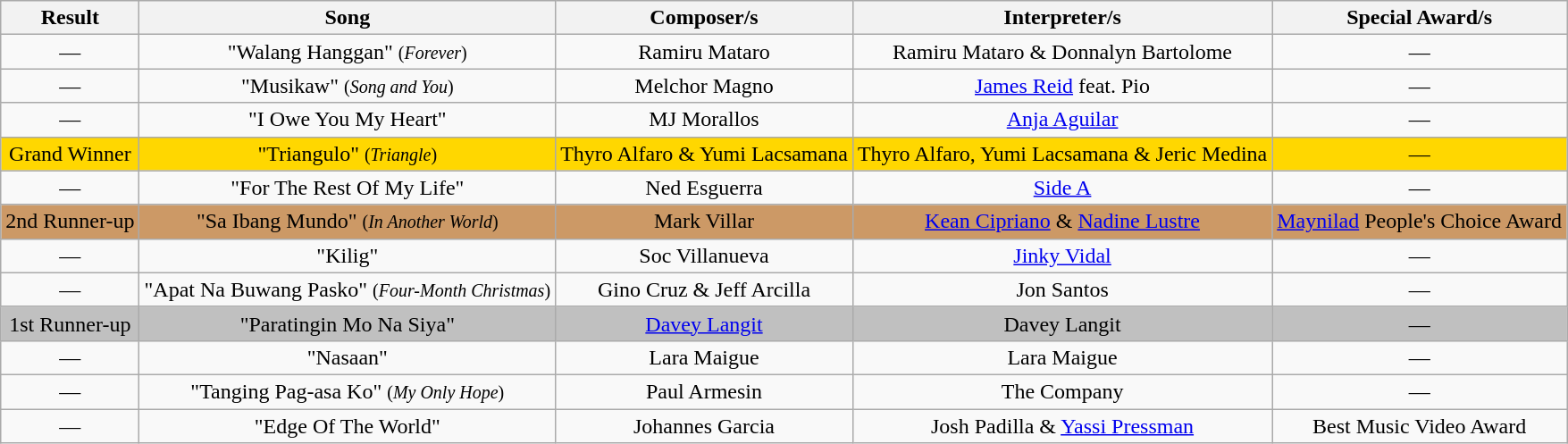<table class="wikitable">
<tr>
<th>Result</th>
<th>Song</th>
<th>Composer/s</th>
<th>Interpreter/s</th>
<th>Special Award/s</th>
</tr>
<tr>
<td style="text-align: center;">—</td>
<td style="text-align: center;">"Walang Hanggan" <small>(<em>Forever</em>)</small></td>
<td style="text-align: center;">Ramiru Mataro</td>
<td style="text-align: center;">Ramiru Mataro & Donnalyn Bartolome</td>
<td style="text-align: center;">—</td>
</tr>
<tr>
<td style="text-align: center;">—</td>
<td style="text-align: center;">"Musikaw" <small>(<em>Song and You</em>)</small></td>
<td style="text-align: center;">Melchor Magno</td>
<td style="text-align: center;"><a href='#'>James Reid</a> feat. Pio</td>
<td style="text-align: center;">—</td>
</tr>
<tr>
<td style="text-align: center;">—</td>
<td style="text-align: center;">"I Owe You My Heart"</td>
<td style="text-align: center;">MJ Morallos</td>
<td style="text-align: center;"><a href='#'>Anja Aguilar</a></td>
<td style="text-align: center;">—</td>
</tr>
<tr bgcolor="gold">
<td style="text-align: center;">Grand Winner</td>
<td style="text-align: center;">"Triangulo" <small>(<em>Triangle</em>)</small></td>
<td style="text-align: center;">Thyro Alfaro & Yumi Lacsamana</td>
<td style="text-align: center;">Thyro Alfaro, Yumi Lacsamana & Jeric Medina</td>
<td style="text-align: center;">—</td>
</tr>
<tr>
<td style="text-align: center;">—</td>
<td style="text-align: center;">"For The Rest Of My Life"</td>
<td style="text-align: center;">Ned Esguerra</td>
<td style="text-align: center;"><a href='#'>Side A</a></td>
<td style="text-align: center;">—</td>
</tr>
<tr bgcolor="#CC9966">
<td style="text-align: center;">2nd Runner-up</td>
<td style="text-align: center;">"Sa Ibang Mundo" <small>(<em>In Another World</em>)</small></td>
<td style="text-align: center;">Mark Villar</td>
<td style="text-align: center;"><a href='#'>Kean Cipriano</a> & <a href='#'>Nadine Lustre</a></td>
<td style="text-align: center;"><a href='#'>Maynilad</a> People's Choice Award</td>
</tr>
<tr>
<td style="text-align: center;">—</td>
<td style="text-align: center;">"Kilig"</td>
<td style="text-align: center;">Soc Villanueva</td>
<td style="text-align: center;"><a href='#'>Jinky Vidal</a></td>
<td style="text-align: center;">—</td>
</tr>
<tr>
<td style="text-align: center;">—</td>
<td style="text-align: center;">"Apat Na Buwang Pasko" <small>(<em>Four-Month Christmas</em>)</small></td>
<td style="text-align: center;">Gino Cruz & Jeff Arcilla</td>
<td style="text-align: center;">Jon Santos</td>
<td style="text-align: center;">—</td>
</tr>
<tr bgcolor="silver">
<td style="text-align: center;">1st Runner-up</td>
<td style="text-align: center;">"Paratingin Mo Na Siya"</td>
<td style="text-align: center;"><a href='#'>Davey Langit</a></td>
<td style="text-align: center;">Davey Langit</td>
<td style="text-align: center;">—</td>
</tr>
<tr>
<td style="text-align: center;">—</td>
<td style="text-align: center;">"Nasaan"</td>
<td style="text-align: center;">Lara Maigue</td>
<td style="text-align: center;">Lara Maigue</td>
<td style="text-align: center;">—</td>
</tr>
<tr>
<td style="text-align: center;">—</td>
<td style="text-align: center;">"Tanging Pag-asa Ko" <small>(<em>My Only Hope</em>)</small></td>
<td style="text-align: center;">Paul Armesin</td>
<td style="text-align: center;">The Company</td>
<td style="text-align: center;">—</td>
</tr>
<tr>
<td style="text-align: center;">—</td>
<td style="text-align: center;">"Edge Of The World"</td>
<td style="text-align: center;">Johannes Garcia</td>
<td style="text-align: center;">Josh Padilla & <a href='#'>Yassi Pressman</a></td>
<td style="text-align: center;">Best Music Video Award</td>
</tr>
</table>
